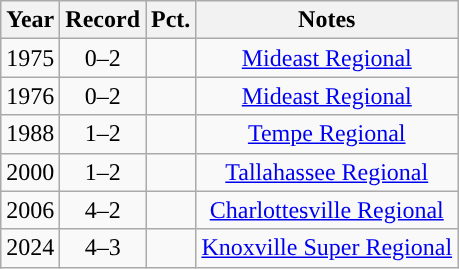<table class="wikitable" style="text-align:center">
<tr>
<th>Year</th>
<th>Record</th>
<th>Pct.</th>
<th>Notes</th>
</tr>
<tr>
<td>1975</td>
<td>0–2</td>
<td></td>
<td><a href='#'>Mideast Regional</a></td>
</tr>
<tr>
<td>1976</td>
<td>0–2</td>
<td></td>
<td><a href='#'>Mideast Regional</a></td>
</tr>
<tr>
<td>1988</td>
<td>1–2</td>
<td></td>
<td><a href='#'>Tempe Regional</a></td>
</tr>
<tr>
<td>2000</td>
<td>1–2</td>
<td></td>
<td><a href='#'>Tallahassee Regional</a></td>
</tr>
<tr>
<td>2006</td>
<td>4–2</td>
<td></td>
<td><a href='#'>Charlottesville Regional</a></td>
</tr>
<tr>
<td>2024</td>
<td>4–3</td>
<td></td>
<td><a href='#'>Knoxville Super Regional</a></td>
</tr>
</table>
